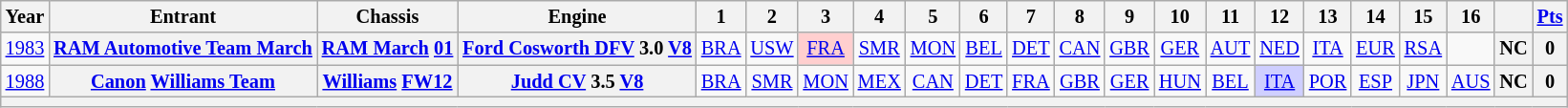<table class="wikitable" style="text-align:center; font-size:85%">
<tr>
<th>Year</th>
<th>Entrant</th>
<th>Chassis</th>
<th>Engine</th>
<th>1</th>
<th>2</th>
<th>3</th>
<th>4</th>
<th>5</th>
<th>6</th>
<th>7</th>
<th>8</th>
<th>9</th>
<th>10</th>
<th>11</th>
<th>12</th>
<th>13</th>
<th>14</th>
<th>15</th>
<th>16</th>
<th></th>
<th><a href='#'>Pts</a></th>
</tr>
<tr>
<td><a href='#'>1983</a></td>
<th><a href='#'>RAM Automotive Team March</a></th>
<th><a href='#'>RAM March</a> <a href='#'>01</a></th>
<th><a href='#'>Ford Cosworth DFV</a> 3.0 <a href='#'>V8</a></th>
<td><a href='#'>BRA</a></td>
<td><a href='#'>USW</a></td>
<td style="background:#FFCFCF;"><a href='#'>FRA</a><br></td>
<td><a href='#'>SMR</a></td>
<td><a href='#'>MON</a></td>
<td><a href='#'>BEL</a></td>
<td><a href='#'>DET</a></td>
<td><a href='#'>CAN</a></td>
<td><a href='#'>GBR</a></td>
<td><a href='#'>GER</a></td>
<td><a href='#'>AUT</a></td>
<td><a href='#'>NED</a></td>
<td><a href='#'>ITA</a></td>
<td><a href='#'>EUR</a></td>
<td><a href='#'>RSA</a></td>
<td></td>
<th>NC</th>
<th>0</th>
</tr>
<tr>
<td><a href='#'>1988</a></td>
<th><a href='#'>Canon</a> <a href='#'>Williams Team</a></th>
<th><a href='#'>Williams</a> <a href='#'>FW12</a></th>
<th><a href='#'>Judd CV</a> 3.5 <a href='#'>V8</a></th>
<td><a href='#'>BRA</a></td>
<td><a href='#'>SMR</a></td>
<td><a href='#'>MON</a></td>
<td><a href='#'>MEX</a></td>
<td><a href='#'>CAN</a></td>
<td><a href='#'>DET</a></td>
<td><a href='#'>FRA</a></td>
<td><a href='#'>GBR</a></td>
<td><a href='#'>GER</a></td>
<td><a href='#'>HUN</a></td>
<td><a href='#'>BEL</a></td>
<td style="background:#CFCFFF;"><a href='#'>ITA</a><br></td>
<td><a href='#'>POR</a></td>
<td><a href='#'>ESP</a></td>
<td><a href='#'>JPN</a></td>
<td><a href='#'>AUS</a></td>
<th>NC</th>
<th>0</th>
</tr>
<tr>
<th colspan="22"></th>
</tr>
</table>
